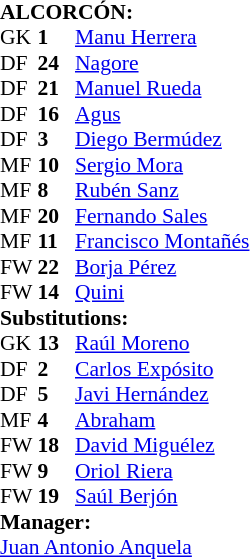<table style="font-size: 90%" cellspacing="0" cellpadding="0">
<tr>
<td colspan=4><strong>ALCORCÓN:</strong></td>
</tr>
<tr>
<th width=25></th>
<th width=25></th>
</tr>
<tr>
<td>GK</td>
<td><strong>1</strong></td>
<td> <a href='#'>Manu Herrera</a></td>
</tr>
<tr>
<td>DF</td>
<td><strong>24</strong></td>
<td> <a href='#'>Nagore</a></td>
<td></td>
<td></td>
</tr>
<tr>
<td>DF</td>
<td><strong>21</strong></td>
<td> <a href='#'>Manuel Rueda</a></td>
<td></td>
</tr>
<tr>
<td>DF</td>
<td><strong>16</strong></td>
<td> <a href='#'>Agus</a></td>
</tr>
<tr>
<td>DF</td>
<td><strong>3</strong></td>
<td> <a href='#'>Diego Bermúdez</a></td>
<td></td>
</tr>
<tr>
<td>MF</td>
<td><strong>10</strong></td>
<td> <a href='#'>Sergio Mora</a></td>
</tr>
<tr>
<td>MF</td>
<td><strong>8</strong></td>
<td> <a href='#'>Rubén Sanz</a></td>
</tr>
<tr>
<td>MF</td>
<td><strong>20</strong></td>
<td> <a href='#'>Fernando Sales</a></td>
</tr>
<tr>
<td>MF</td>
<td><strong>11</strong></td>
<td> <a href='#'>Francisco Montañés</a></td>
</tr>
<tr>
<td>FW</td>
<td><strong>22</strong></td>
<td> <a href='#'>Borja Pérez</a></td>
<td></td>
<td></td>
</tr>
<tr>
<td>FW</td>
<td><strong>14</strong></td>
<td> <a href='#'>Quini</a></td>
<td></td>
<td></td>
</tr>
<tr>
<td colspan=3><strong>Substitutions:</strong></td>
</tr>
<tr>
<td>GK</td>
<td><strong>13</strong></td>
<td> <a href='#'>Raúl Moreno</a></td>
</tr>
<tr>
<td>DF</td>
<td><strong>2</strong></td>
<td> <a href='#'>Carlos Expósito</a></td>
</tr>
<tr>
<td>DF</td>
<td><strong>5</strong></td>
<td> <a href='#'>Javi Hernández</a></td>
</tr>
<tr>
<td>MF</td>
<td><strong>4</strong></td>
<td> <a href='#'>Abraham</a></td>
</tr>
<tr>
<td>FW</td>
<td><strong>18</strong></td>
<td> <a href='#'>David Miguélez</a></td>
<td></td>
<td></td>
</tr>
<tr>
<td>FW</td>
<td><strong>9</strong></td>
<td> <a href='#'>Oriol Riera</a></td>
<td></td>
<td></td>
</tr>
<tr>
<td>FW</td>
<td><strong>19</strong></td>
<td> <a href='#'>Saúl Berjón</a></td>
<td></td>
<td></td>
</tr>
<tr>
<td colspan=3><strong>Manager:</strong></td>
</tr>
<tr>
<td colspan=3> <a href='#'>Juan Antonio Anquela</a></td>
</tr>
</table>
